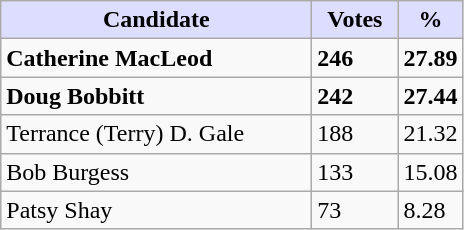<table class="wikitable">
<tr>
<th style="background:#ddf; width:200px;">Candidate</th>
<th style="background:#ddf; width:50px;">Votes</th>
<th style="background:#ddf; width:30px;">%</th>
</tr>
<tr>
<td><strong>Catherine MacLeod</strong></td>
<td><strong>246</strong></td>
<td><strong>27.89</strong></td>
</tr>
<tr>
<td><strong>Doug Bobbitt</strong></td>
<td><strong>242</strong></td>
<td><strong>27.44</strong></td>
</tr>
<tr>
<td>Terrance (Terry) D. Gale</td>
<td>188</td>
<td>21.32</td>
</tr>
<tr>
<td>Bob Burgess</td>
<td>133</td>
<td>15.08</td>
</tr>
<tr>
<td>Patsy Shay</td>
<td>73</td>
<td>8.28</td>
</tr>
</table>
